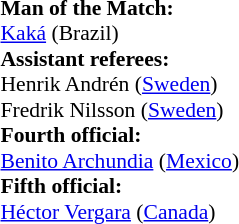<table width=50% style="font-size: 90%">
<tr>
<td><br><strong>Man of the Match:</strong>
<br><a href='#'>Kaká</a> (Brazil)<br><strong>Assistant referees:</strong>
<br>Henrik Andrén (<a href='#'>Sweden</a>)
<br>Fredrik Nilsson (<a href='#'>Sweden</a>)
<br><strong>Fourth official:</strong>
<br><a href='#'>Benito Archundia</a> (<a href='#'>Mexico</a>)
<br><strong>Fifth official:</strong>
<br><a href='#'>Héctor Vergara</a> (<a href='#'>Canada</a>)</td>
</tr>
</table>
